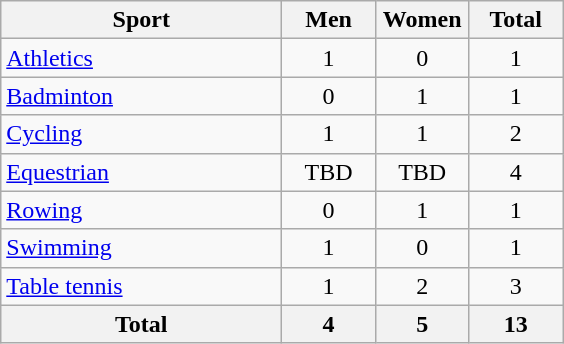<table class="wikitable sortable" style="text-align:center;">
<tr>
<th width=180>Sport</th>
<th width=55>Men</th>
<th width=55>Women</th>
<th width=55>Total</th>
</tr>
<tr>
<td align=left><a href='#'>Athletics</a></td>
<td>1</td>
<td>0</td>
<td>1</td>
</tr>
<tr>
<td align=left><a href='#'>Badminton</a></td>
<td>0</td>
<td>1</td>
<td>1</td>
</tr>
<tr>
<td align=left><a href='#'>Cycling</a></td>
<td>1</td>
<td>1</td>
<td>2</td>
</tr>
<tr>
<td align=left><a href='#'>Equestrian</a></td>
<td>TBD</td>
<td>TBD</td>
<td>4</td>
</tr>
<tr>
<td align=left><a href='#'>Rowing</a></td>
<td>0</td>
<td>1</td>
<td>1</td>
</tr>
<tr>
<td align=left><a href='#'>Swimming</a></td>
<td>1</td>
<td>0</td>
<td>1</td>
</tr>
<tr>
<td align=left><a href='#'>Table tennis</a></td>
<td>1</td>
<td>2</td>
<td>3</td>
</tr>
<tr>
<th>Total</th>
<th>4</th>
<th>5</th>
<th>13</th>
</tr>
</table>
